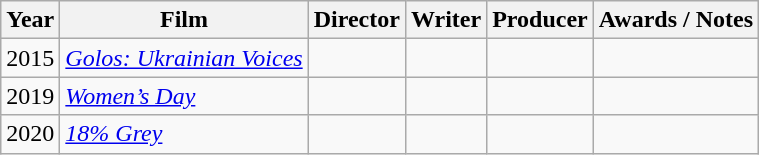<table class="wikitable sortable">
<tr>
<th>Year</th>
<th>Film</th>
<th>Director</th>
<th>Writer</th>
<th>Producer</th>
<th>Awards / Notes</th>
</tr>
<tr>
<td>2015</td>
<td><em><a href='#'>Golos: Ukrainian Voices</a></em></td>
<td></td>
<td></td>
<td></td>
<td></td>
</tr>
<tr>
<td>2019</td>
<td><em><a href='#'>Women’s Day</a></em></td>
<td></td>
<td></td>
<td></td>
<td></td>
</tr>
<tr>
<td>2020</td>
<td><em><a href='#'>18% Grey</a></em></td>
<td></td>
<td></td>
<td></td>
<td></td>
</tr>
</table>
